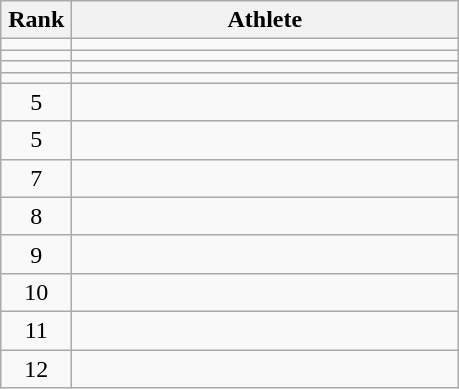<table class="wikitable" style="text-align: center;">
<tr>
<th width=40>Rank</th>
<th width=250>Athlete</th>
</tr>
<tr>
<td></td>
<td align="left"></td>
</tr>
<tr>
<td></td>
<td align="left"></td>
</tr>
<tr>
<td></td>
<td align="left"></td>
</tr>
<tr>
<td></td>
<td align="left"></td>
</tr>
<tr>
<td>5</td>
<td align="left"></td>
</tr>
<tr>
<td>5</td>
<td align="left"></td>
</tr>
<tr>
<td>7</td>
<td align="left"></td>
</tr>
<tr>
<td>8</td>
<td align="left"></td>
</tr>
<tr>
<td>9</td>
<td align="left"></td>
</tr>
<tr>
<td>10</td>
<td align="left"></td>
</tr>
<tr>
<td>11</td>
<td align="left"></td>
</tr>
<tr>
<td>12</td>
<td align="left"></td>
</tr>
</table>
